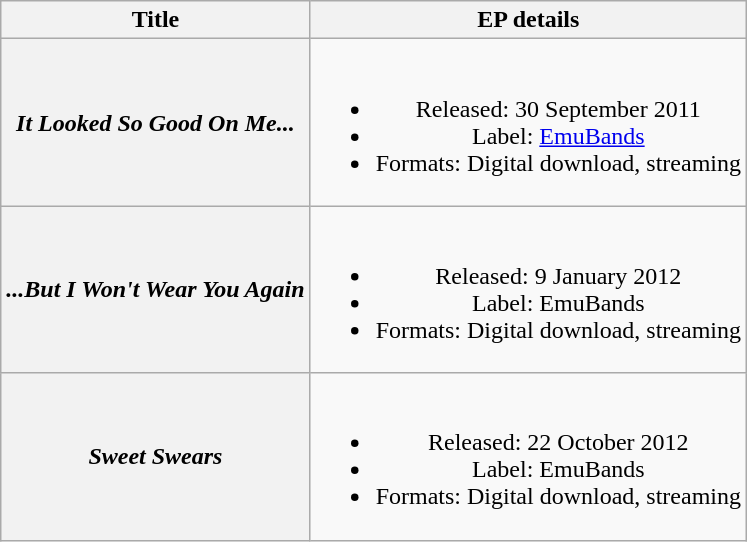<table class="wikitable plainrowheaders" style="text-align:center;">
<tr>
<th scope="col">Title</th>
<th scope="col">EP details</th>
</tr>
<tr>
<th scope="row"><em>It Looked So Good On Me...</em></th>
<td><br><ul><li>Released: 30 September 2011</li><li>Label: <a href='#'>EmuBands</a></li><li>Formats: Digital download, streaming</li></ul></td>
</tr>
<tr>
<th scope="row"><em>...But I Won't Wear You Again</em></th>
<td><br><ul><li>Released: 9 January 2012</li><li>Label: EmuBands</li><li>Formats: Digital download, streaming</li></ul></td>
</tr>
<tr>
<th scope="row"><em>Sweet Swears</em></th>
<td><br><ul><li>Released: 22 October 2012</li><li>Label: EmuBands</li><li>Formats: Digital download, streaming</li></ul></td>
</tr>
</table>
